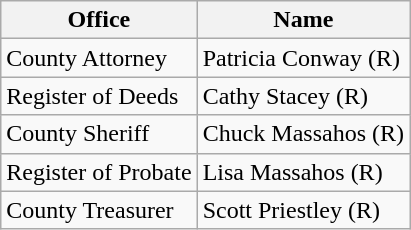<table class=wikitable>
<tr valign=bottom>
<th>Office</th>
<th>Name</th>
</tr>
<tr>
<td>County Attorney</td>
<td>Patricia Conway (R)</td>
</tr>
<tr>
<td>Register of Deeds</td>
<td>Cathy Stacey (R)</td>
</tr>
<tr>
<td>County Sheriff</td>
<td>Chuck Massahos (R)</td>
</tr>
<tr>
<td>Register of Probate</td>
<td>Lisa Massahos (R)</td>
</tr>
<tr>
<td>County Treasurer</td>
<td>Scott Priestley (R)</td>
</tr>
</table>
